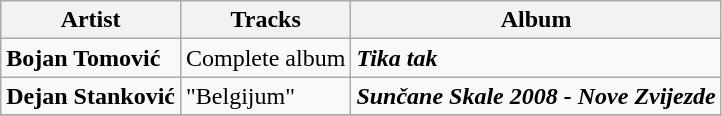<table class="wikitable">
<tr>
<th rowspan="1">Artist</th>
<th rowspan="1">Tracks</th>
<th rowspan="1">Album</th>
</tr>
<tr>
<td rowspan="1"><strong>Bojan Tomović</strong></td>
<td>Complete album</td>
<td rowspan="1"><strong><em>Tika tak</em></strong></td>
</tr>
<tr>
<td rowspan="1"><strong>Dejan Stanković</strong></td>
<td>"Belgijum"</td>
<td rowspan="1"><strong><em>Sunčane Skale 2008 - Nove Zvijezde</em></strong></td>
</tr>
<tr>
</tr>
</table>
